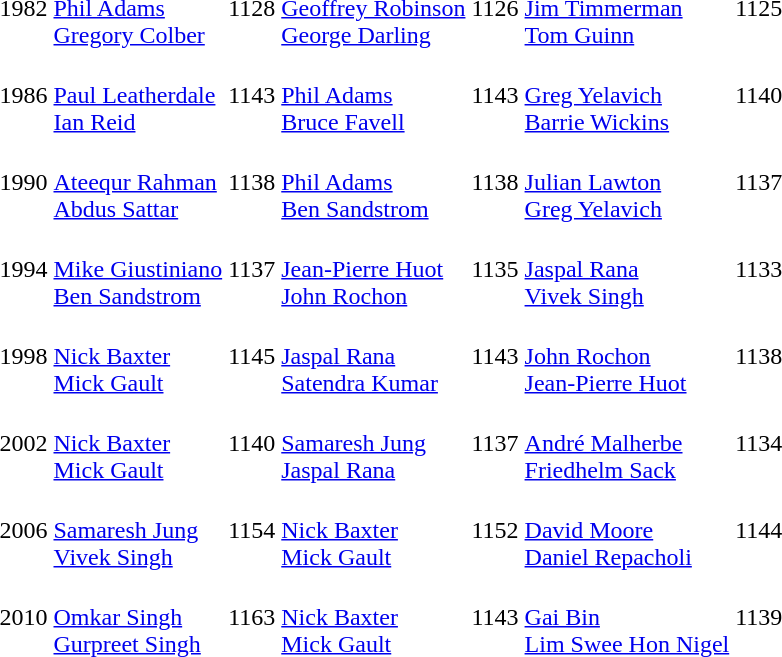<table>
<tr>
<td>1982</td>
<td><br><a href='#'>Phil Adams</a><br><a href='#'>Gregory Colber</a></td>
<td>1128</td>
<td><br><a href='#'>Geoffrey Robinson</a><br><a href='#'>George Darling</a></td>
<td>1126</td>
<td><br><a href='#'>Jim Timmerman</a><br><a href='#'>Tom Guinn</a></td>
<td>1125</td>
</tr>
<tr>
<td>1986</td>
<td><br><a href='#'>Paul Leatherdale</a><br><a href='#'>Ian Reid</a></td>
<td>1143</td>
<td><br><a href='#'>Phil Adams</a><br><a href='#'>Bruce Favell</a></td>
<td>1143</td>
<td><br><a href='#'>Greg Yelavich</a><br><a href='#'>Barrie Wickins</a></td>
<td>1140</td>
</tr>
<tr>
<td>1990</td>
<td><br><a href='#'>Ateequr Rahman</a><br><a href='#'>Abdus Sattar</a></td>
<td>1138</td>
<td><br><a href='#'>Phil Adams</a><br><a href='#'>Ben Sandstrom</a></td>
<td>1138</td>
<td><br><a href='#'>Julian Lawton</a><br><a href='#'>Greg Yelavich</a></td>
<td>1137</td>
</tr>
<tr>
<td>1994</td>
<td><br><a href='#'>Mike Giustiniano</a><br><a href='#'>Ben Sandstrom</a></td>
<td>1137</td>
<td><br><a href='#'>Jean-Pierre Huot</a><br><a href='#'>John Rochon</a></td>
<td>1135</td>
<td><br><a href='#'>Jaspal Rana</a><br><a href='#'>Vivek Singh</a></td>
<td>1133</td>
</tr>
<tr>
<td>1998</td>
<td><br><a href='#'>Nick Baxter</a><br><a href='#'>Mick Gault</a></td>
<td>1145</td>
<td><br><a href='#'>Jaspal Rana</a><br><a href='#'>Satendra Kumar</a></td>
<td>1143</td>
<td><br><a href='#'>John Rochon</a><br><a href='#'>Jean-Pierre Huot</a></td>
<td>1138</td>
</tr>
<tr>
<td>2002</td>
<td><br><a href='#'>Nick Baxter</a><br><a href='#'>Mick Gault</a></td>
<td>1140</td>
<td><br><a href='#'>Samaresh Jung</a><br><a href='#'>Jaspal Rana</a></td>
<td>1137</td>
<td><br><a href='#'>André Malherbe</a><br><a href='#'>Friedhelm Sack</a></td>
<td>1134</td>
</tr>
<tr>
<td>2006</td>
<td><br><a href='#'>Samaresh Jung</a><br><a href='#'>Vivek Singh</a></td>
<td>1154</td>
<td><br><a href='#'>Nick Baxter</a><br><a href='#'>Mick Gault</a></td>
<td>1152</td>
<td><br><a href='#'>David Moore</a><br><a href='#'>Daniel Repacholi</a></td>
<td>1144</td>
</tr>
<tr>
<td>2010<br></td>
<td><br><a href='#'>Omkar Singh</a><br><a href='#'>Gurpreet Singh</a></td>
<td>1163</td>
<td><br><a href='#'>Nick Baxter</a><br><a href='#'>Mick Gault</a></td>
<td>1143</td>
<td><br><a href='#'>Gai Bin</a> <br> <a href='#'>Lim Swee Hon Nigel</a></td>
<td>1139</td>
</tr>
</table>
